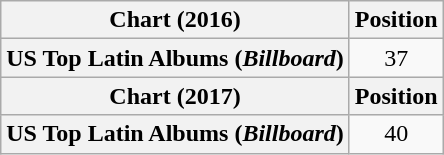<table class="wikitable plainrowheaders" style="text-align:center">
<tr>
<th scope="col">Chart (2016)</th>
<th scope="col">Position</th>
</tr>
<tr>
<th scope="row">US Top Latin Albums (<em>Billboard</em>)</th>
<td>37</td>
</tr>
<tr>
<th scope="col">Chart (2017)</th>
<th scope="col">Position</th>
</tr>
<tr>
<th scope="row">US Top Latin Albums (<em>Billboard</em>)</th>
<td>40</td>
</tr>
</table>
